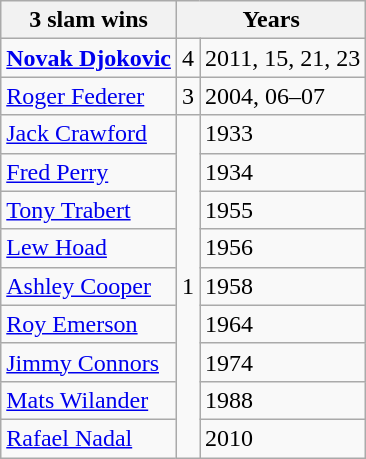<table class=wikitable style="display:inline-table;">
<tr>
<th>3 slam wins</th>
<th colspan=2>Years</th>
</tr>
<tr>
<td> <strong><a href='#'>Novak Djokovic</a></strong></td>
<td>4</td>
<td>2011, 15, 21, 23</td>
</tr>
<tr>
<td> <a href='#'>Roger Federer</a></td>
<td>3</td>
<td>2004, 06–07</td>
</tr>
<tr>
<td> <a href='#'>Jack Crawford</a></td>
<td rowspan=9>1</td>
<td>1933</td>
</tr>
<tr>
<td> <a href='#'>Fred Perry</a></td>
<td>1934</td>
</tr>
<tr>
<td> <a href='#'>Tony Trabert</a></td>
<td>1955</td>
</tr>
<tr>
<td> <a href='#'>Lew Hoad</a></td>
<td>1956</td>
</tr>
<tr>
<td> <a href='#'>Ashley Cooper</a></td>
<td>1958</td>
</tr>
<tr>
<td> <a href='#'>Roy Emerson</a></td>
<td>1964</td>
</tr>
<tr>
<td> <a href='#'>Jimmy Connors</a></td>
<td>1974</td>
</tr>
<tr>
<td> <a href='#'>Mats Wilander</a></td>
<td>1988</td>
</tr>
<tr>
<td> <a href='#'>Rafael Nadal</a></td>
<td>2010</td>
</tr>
</table>
